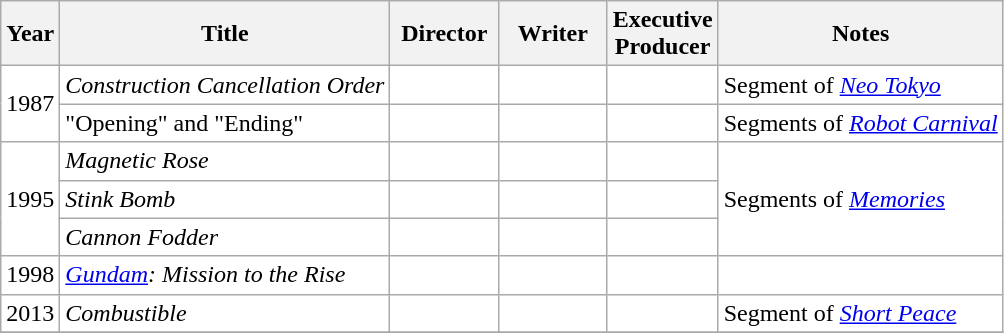<table class="wikitable" style="background:white;">
<tr>
<th>Year</th>
<th>Title</th>
<th width=65>Director</th>
<th width=65>Writer</th>
<th width=65>Executive<br>Producer</th>
<th>Notes</th>
</tr>
<tr>
<td rowspan=2>1987</td>
<td><em>Construction Cancellation Order</em></td>
<td></td>
<td></td>
<td></td>
<td>Segment of <em><a href='#'>Neo Tokyo</a></em></td>
</tr>
<tr>
<td>"Opening" and "Ending"</td>
<td></td>
<td></td>
<td></td>
<td>Segments of <em><a href='#'>Robot Carnival</a></em></td>
</tr>
<tr>
<td rowspan=3>1995</td>
<td><em>Magnetic Rose</em></td>
<td></td>
<td></td>
<td></td>
<td rowspan=3>Segments of <em><a href='#'>Memories</a></em></td>
</tr>
<tr>
<td><em>Stink Bomb</em></td>
<td></td>
<td></td>
<td></td>
</tr>
<tr>
<td><em>Cannon Fodder</em></td>
<td></td>
<td></td>
<td></td>
</tr>
<tr>
<td>1998</td>
<td><em><a href='#'>Gundam</a>: Mission to the Rise</em></td>
<td></td>
<td></td>
<td></td>
<td></td>
</tr>
<tr>
<td>2013</td>
<td><em>Combustible</em></td>
<td></td>
<td></td>
<td></td>
<td>Segment of <em><a href='#'>Short Peace</a></em></td>
</tr>
<tr>
</tr>
</table>
